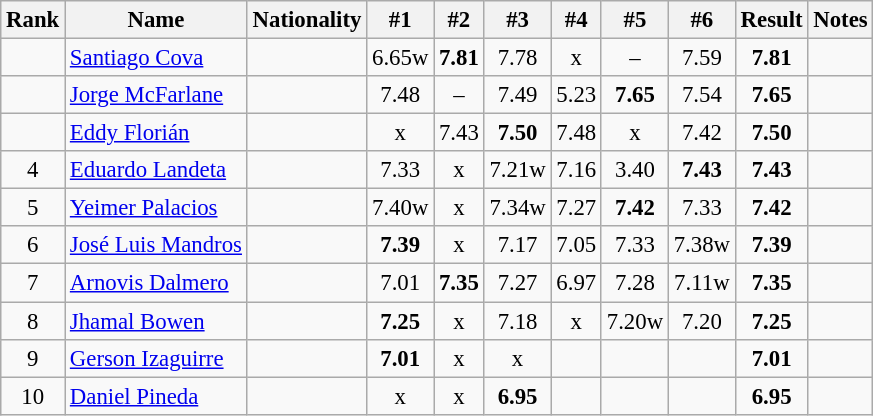<table class="wikitable sortable" style="text-align:center;font-size:95%">
<tr>
<th>Rank</th>
<th>Name</th>
<th>Nationality</th>
<th>#1</th>
<th>#2</th>
<th>#3</th>
<th>#4</th>
<th>#5</th>
<th>#6</th>
<th>Result</th>
<th>Notes</th>
</tr>
<tr>
<td></td>
<td align=left><a href='#'>Santiago Cova</a></td>
<td align=left></td>
<td>6.65w</td>
<td><strong>7.81</strong></td>
<td>7.78</td>
<td>x</td>
<td>–</td>
<td>7.59</td>
<td><strong>7.81</strong></td>
<td></td>
</tr>
<tr>
<td></td>
<td align=left><a href='#'>Jorge McFarlane</a></td>
<td align=left></td>
<td>7.48</td>
<td>–</td>
<td>7.49</td>
<td>5.23</td>
<td><strong>7.65</strong></td>
<td>7.54</td>
<td><strong>7.65</strong></td>
<td></td>
</tr>
<tr>
<td></td>
<td align=left><a href='#'>Eddy Florián</a></td>
<td align=left></td>
<td>x</td>
<td>7.43</td>
<td><strong>7.50</strong></td>
<td>7.48</td>
<td>x</td>
<td>7.42</td>
<td><strong>7.50</strong></td>
<td></td>
</tr>
<tr>
<td>4</td>
<td align=left><a href='#'>Eduardo Landeta</a></td>
<td align=left></td>
<td>7.33</td>
<td>x</td>
<td>7.21w</td>
<td>7.16</td>
<td>3.40</td>
<td><strong>7.43</strong></td>
<td><strong>7.43</strong></td>
<td></td>
</tr>
<tr>
<td>5</td>
<td align=left><a href='#'>Yeimer Palacios</a></td>
<td align=left></td>
<td>7.40w</td>
<td>x</td>
<td>7.34w</td>
<td>7.27</td>
<td><strong>7.42</strong></td>
<td>7.33</td>
<td><strong>7.42</strong></td>
<td></td>
</tr>
<tr>
<td>6</td>
<td align=left><a href='#'>José Luis Mandros</a></td>
<td align=left></td>
<td><strong>7.39</strong></td>
<td>x</td>
<td>7.17</td>
<td>7.05</td>
<td>7.33</td>
<td>7.38w</td>
<td><strong>7.39</strong></td>
<td></td>
</tr>
<tr>
<td>7</td>
<td align=left><a href='#'>Arnovis Dalmero</a></td>
<td align=left></td>
<td>7.01</td>
<td><strong>7.35</strong></td>
<td>7.27</td>
<td>6.97</td>
<td>7.28</td>
<td>7.11w</td>
<td><strong>7.35</strong></td>
<td></td>
</tr>
<tr>
<td>8</td>
<td align=left><a href='#'>Jhamal Bowen</a></td>
<td align=left></td>
<td><strong>7.25</strong></td>
<td>x</td>
<td>7.18</td>
<td>x</td>
<td>7.20w</td>
<td>7.20</td>
<td><strong>7.25</strong></td>
<td></td>
</tr>
<tr>
<td>9</td>
<td align=left><a href='#'>Gerson Izaguirre</a></td>
<td align=left></td>
<td><strong>7.01</strong></td>
<td>x</td>
<td>x</td>
<td></td>
<td></td>
<td></td>
<td><strong>7.01</strong></td>
<td></td>
</tr>
<tr>
<td>10</td>
<td align=left><a href='#'>Daniel Pineda</a></td>
<td align=left></td>
<td>x</td>
<td>x</td>
<td><strong>6.95</strong></td>
<td></td>
<td></td>
<td></td>
<td><strong>6.95</strong></td>
<td></td>
</tr>
</table>
